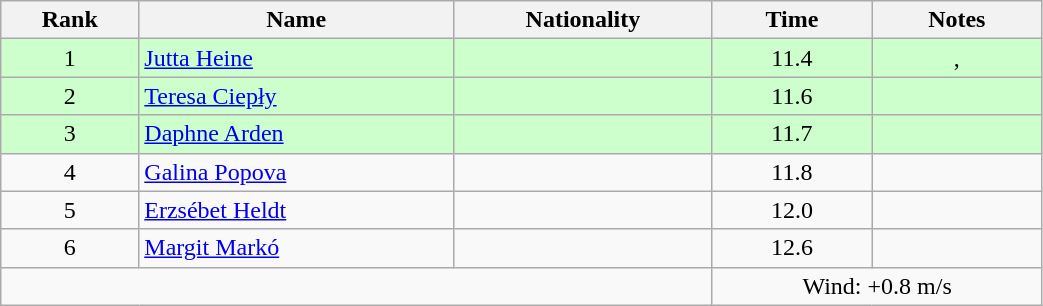<table class="wikitable sortable" style="text-align:center;width: 55%">
<tr>
<th>Rank</th>
<th>Name</th>
<th>Nationality</th>
<th>Time</th>
<th>Notes</th>
</tr>
<tr bgcolor=ccffcc>
<td>1</td>
<td align=left><a href='#'>Jutta Heine</a></td>
<td align=left></td>
<td>11.4</td>
<td>, </td>
</tr>
<tr bgcolor=ccffcc>
<td>2</td>
<td align=left><a href='#'>Teresa Ciepły</a></td>
<td align=left></td>
<td>11.6</td>
<td></td>
</tr>
<tr bgcolor=ccffcc>
<td>3</td>
<td align=left><a href='#'>Daphne Arden</a></td>
<td align=left></td>
<td>11.7</td>
<td></td>
</tr>
<tr>
<td>4</td>
<td align=left><a href='#'>Galina Popova</a></td>
<td align=left></td>
<td>11.8</td>
<td></td>
</tr>
<tr>
<td>5</td>
<td align=left><a href='#'>Erzsébet Heldt</a></td>
<td align=left></td>
<td>12.0</td>
<td></td>
</tr>
<tr>
<td>6</td>
<td align=left><a href='#'>Margit Markó</a></td>
<td align=left></td>
<td>12.6</td>
<td></td>
</tr>
<tr>
<td colspan="3"></td>
<td colspan="2">Wind: +0.8 m/s</td>
</tr>
</table>
